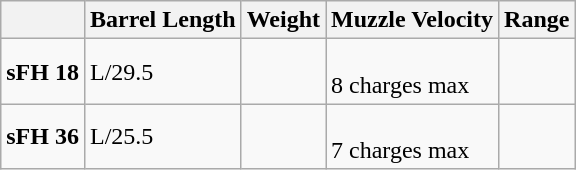<table class="wikitable">
<tr>
<th></th>
<th>Barrel Length</th>
<th>Weight</th>
<th>Muzzle Velocity</th>
<th>Range</th>
</tr>
<tr>
<td><strong>sFH 18</strong></td>
<td> L/29.5</td>
<td></td>
<td><br>8 charges max</td>
<td></td>
</tr>
<tr>
<td><strong>sFH 36</strong></td>
<td> L/25.5</td>
<td></td>
<td><br>7 charges max</td>
<td></td>
</tr>
</table>
